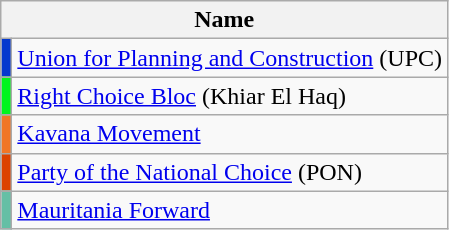<table class="wikitable" style="text-align">
<tr>
<th colspan="2">Name</th>
</tr>
<tr>
<td style="background:#0438ce;"></td>
<td><a href='#'>Union for Planning and Construction</a> (UPC)</td>
</tr>
<tr>
<td style="background-color:#01f51c"></td>
<td><a href='#'>Right Choice Bloc</a> (Khiar El Haq)</td>
</tr>
<tr>
<td style="background-color:#f17626"></td>
<td><a href='#'>Kavana Movement</a></td>
</tr>
<tr>
<td style="background-color:#dc4200"></td>
<td><a href='#'>Party of the National Choice</a> (PON)</td>
</tr>
<tr>
<td style="background-color:#65BFA5"></td>
<td><a href='#'>Mauritania Forward</a></td>
</tr>
</table>
